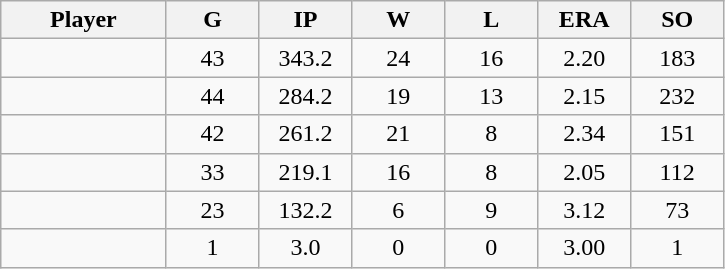<table class="wikitable sortable">
<tr>
<th bgcolor="#DDDDFF" width="16%">Player</th>
<th bgcolor="#DDDDFF" width="9%">G</th>
<th bgcolor="#DDDDFF" width="9%">IP</th>
<th bgcolor="#DDDDFF" width="9%">W</th>
<th bgcolor="#DDDDFF" width="9%">L</th>
<th bgcolor="#DDDDFF" width="9%">ERA</th>
<th bgcolor="#DDDDFF" width="9%">SO</th>
</tr>
<tr align="center">
<td></td>
<td>43</td>
<td>343.2</td>
<td>24</td>
<td>16</td>
<td>2.20</td>
<td>183</td>
</tr>
<tr align="center">
<td></td>
<td>44</td>
<td>284.2</td>
<td>19</td>
<td>13</td>
<td>2.15</td>
<td>232</td>
</tr>
<tr align="center">
<td></td>
<td>42</td>
<td>261.2</td>
<td>21</td>
<td>8</td>
<td>2.34</td>
<td>151</td>
</tr>
<tr align="center">
<td></td>
<td>33</td>
<td>219.1</td>
<td>16</td>
<td>8</td>
<td>2.05</td>
<td>112</td>
</tr>
<tr align="center">
<td></td>
<td>23</td>
<td>132.2</td>
<td>6</td>
<td>9</td>
<td>3.12</td>
<td>73</td>
</tr>
<tr align="center">
<td></td>
<td>1</td>
<td>3.0</td>
<td>0</td>
<td>0</td>
<td>3.00</td>
<td>1</td>
</tr>
</table>
